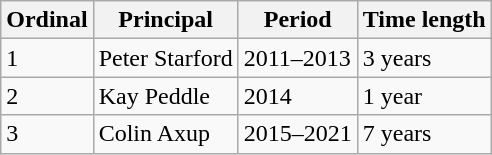<table class="wikitable">
<tr>
<th>Ordinal</th>
<th>Principal</th>
<th>Period</th>
<th>Time length</th>
</tr>
<tr>
<td>1</td>
<td>Peter Starford</td>
<td>2011–2013</td>
<td>3 years</td>
</tr>
<tr>
<td>2</td>
<td>Kay Peddle</td>
<td>2014</td>
<td>1 year</td>
</tr>
<tr>
<td>3</td>
<td>Colin Axup</td>
<td>2015–2021</td>
<td>7 years</td>
</tr>
</table>
